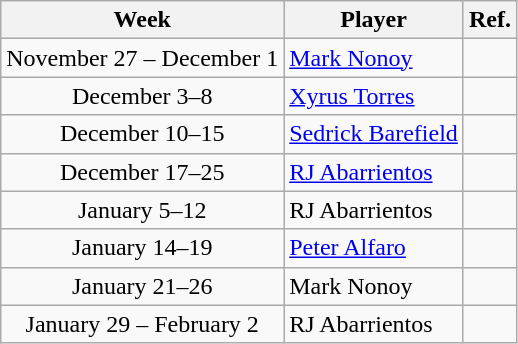<table class="wikitable" border="1">
<tr>
<th>Week</th>
<th>Player</th>
<th>Ref.</th>
</tr>
<tr>
<td align=center>November 27 – December 1</td>
<td><a href='#'>Mark Nonoy</a> </td>
<td align=center></td>
</tr>
<tr>
<td align=center>December 3–8</td>
<td><a href='#'>Xyrus Torres</a> </td>
<td align=center></td>
</tr>
<tr>
<td align=center>December 10–15</td>
<td><a href='#'>Sedrick Barefield</a> </td>
<td align=center></td>
</tr>
<tr>
<td align=center>December 17–25</td>
<td><a href='#'>RJ Abarrientos</a> </td>
<td align=center></td>
</tr>
<tr>
<td align=center>January 5–12</td>
<td>RJ Abarrientos </td>
<td align=center></td>
</tr>
<tr>
<td align=center>January 14–19</td>
<td><a href='#'>Peter Alfaro</a> </td>
<td align=center></td>
</tr>
<tr>
<td align=center>January 21–26</td>
<td>Mark Nonoy </td>
<td align=center></td>
</tr>
<tr>
<td align=center>January 29 – February 2</td>
<td>RJ Abarrientos </td>
<td align=center></td>
</tr>
</table>
